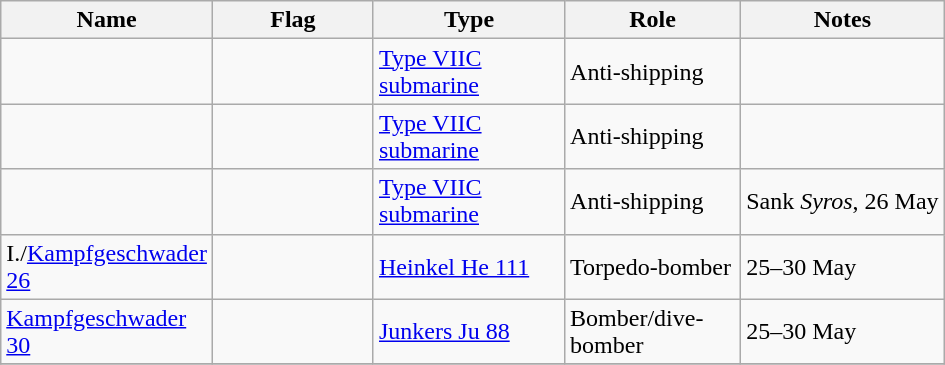<table class="wikitable sortable">
<tr>
<th scope="col" width="120px">Name</th>
<th scope="col" width="100px">Flag</th>
<th scope="col" width="120px">Type</th>
<th scope="col" width="110px">Role</th>
<th>Notes</th>
</tr>
<tr>
<td align="left"></td>
<td align="left"></td>
<td align="left"><a href='#'>Type VIIC submarine</a></td>
<td align="left">Anti-shipping</td>
<td align="left"></td>
</tr>
<tr>
<td align="left"></td>
<td align="left"></td>
<td align="left"><a href='#'>Type VIIC submarine</a></td>
<td align="left">Anti-shipping</td>
<td align="left"></td>
</tr>
<tr>
<td align="left"></td>
<td align="left"></td>
<td align="left"><a href='#'>Type VIIC submarine</a></td>
<td align="left">Anti-shipping</td>
<td align="left">Sank <em>Syros</em>, 26 May</td>
</tr>
<tr>
<td align="left">I./<a href='#'>Kampfgeschwader 26</a></td>
<td align="left"></td>
<td align="left"><a href='#'>Heinkel He 111</a></td>
<td align="left">Torpedo-bomber</td>
<td align="left">25–30 May</td>
</tr>
<tr>
<td align="left"><a href='#'>Kampfgeschwader 30</a></td>
<td align="left"></td>
<td align="left"><a href='#'>Junkers Ju 88</a></td>
<td align="left">Bomber/dive-bomber</td>
<td align="left">25–30 May</td>
</tr>
<tr>
</tr>
</table>
